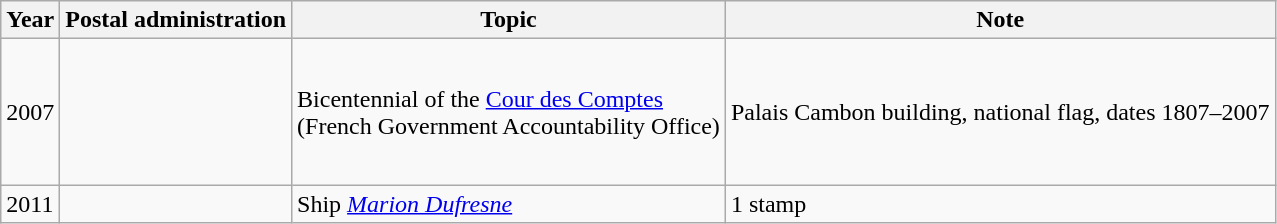<table class="wikitable">
<tr>
<th>Year</th>
<th>Postal administration</th>
<th>Topic</th>
<th>Note</th>
</tr>
<tr>
<td>2007</td>
<td> <br>  <br> <br>  <br>  <br></td>
<td>Bicentennial of the <a href='#'>Cour des Comptes</a> <br>(French Government Accountability Office)</td>
<td>Palais Cambon building, national flag, dates 1807–2007</td>
</tr>
<tr>
<td>2011</td>
<td></td>
<td>Ship <em><a href='#'>Marion Dufresne</a></em></td>
<td>1 stamp</td>
</tr>
</table>
